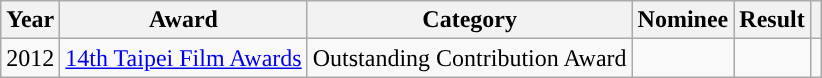<table class="wikitable">
<tr>
<th>Year</th>
<th>Award</th>
<th>Category</th>
<th>Nominee</th>
<th>Result</th>
<th></th>
</tr>
<tr>
<td>2012</td>
<td><a href='#'>14th Taipei Film Awards</a></td>
<td>Outstanding Contribution Award</td>
<td></td>
<td></td>
<td></td>
</tr>
</table>
